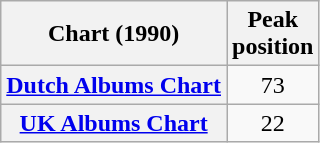<table class="wikitable plainrowheaders sortable" style="text-align:center;" border="1">
<tr>
<th scope="col">Chart (1990)</th>
<th scope="col">Peak<br>position</th>
</tr>
<tr>
<th scope="row"><a href='#'>Dutch Albums Chart</a></th>
<td style="text-align:center;">73</td>
</tr>
<tr>
<th scope="row"><a href='#'>UK Albums Chart</a></th>
<td style="text-align:center;">22</td>
</tr>
</table>
